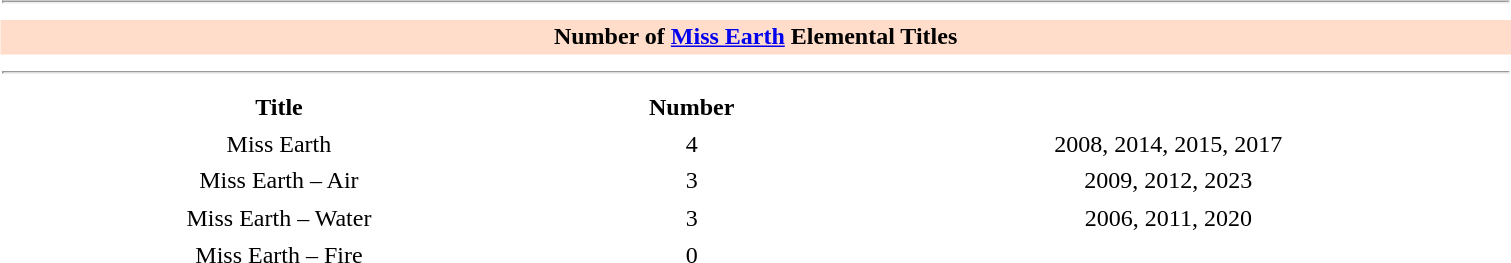<table class="toccolours" style="width: 20em; float:right; margin-left:1em; font-size:100%; line-height:1.3em; width:80%;">
<tr>
<td colspan="3"><hr></td>
</tr>
<tr>
<th colspan="3" style="text-align:center; background:#FFDDCA;">Number of <a href='#'>Miss Earth</a> Elemental Titles</th>
</tr>
<tr>
<td colspan="3"><hr></td>
</tr>
<tr>
<th scope="col">Title</th>
<th>Number</th>
<th></th>
</tr>
<tr>
<td style="text-align:center;">Miss Earth</td>
<td style="text-align:center;">4</td>
<td style="text-align:center;">2008, 2014, 2015, 2017</td>
</tr>
<tr>
<td style="text-align:center;">Miss Earth – Air</td>
<td style="text-align:center;">3</td>
<td style="text-align:center;">2009, 2012, 2023</td>
</tr>
<tr>
<td style="text-align:center;">Miss Earth – Water</td>
<td style="text-align:center;">3</td>
<td style="text-align:center;">2006, 2011, 2020</td>
</tr>
<tr>
<td style="text-align:center;">Miss Earth – Fire</td>
<td style="text-align:center;">0</td>
<td style="text-align:center;"></td>
</tr>
</table>
